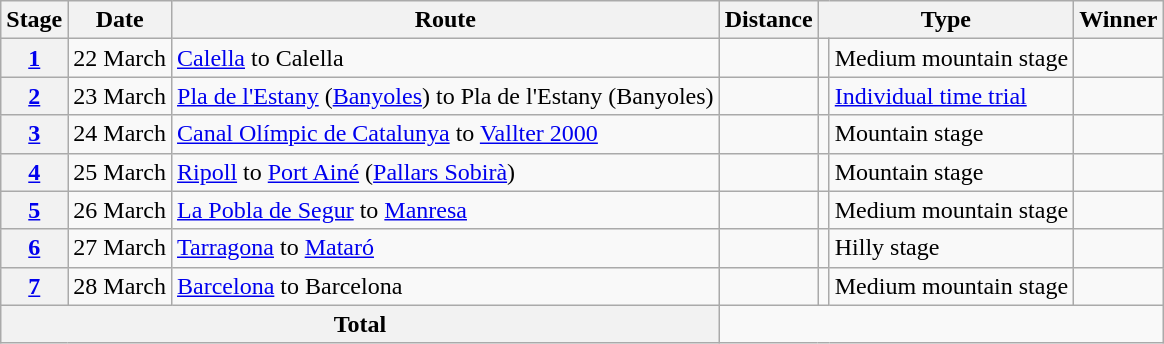<table class="wikitable">
<tr>
<th scope=col>Stage</th>
<th scope=col>Date</th>
<th scope=col>Route</th>
<th scope=col>Distance</th>
<th scope=col colspan="2">Type</th>
<th scope=col>Winner</th>
</tr>
<tr>
<th scope="row" style="text-align:center;"><a href='#'>1</a></th>
<td style="text-align:right;">22 March</td>
<td><a href='#'>Calella</a> to Calella</td>
<td style="text-align:center;"></td>
<td></td>
<td>Medium mountain stage</td>
<td></td>
</tr>
<tr>
<th scope="row" style="text-align:center;"><a href='#'>2</a></th>
<td style="text-align:right;">23 March</td>
<td><a href='#'>Pla de l'Estany</a> (<a href='#'>Banyoles</a>) to Pla de l'Estany (Banyoles)</td>
<td style="text-align:center;"></td>
<td></td>
<td><a href='#'>Individual time trial</a></td>
<td></td>
</tr>
<tr>
<th scope="row" style="text-align:center;"><a href='#'>3</a></th>
<td style="text-align:right;">24 March</td>
<td><a href='#'>Canal Olímpic de Catalunya</a> to <a href='#'>Vallter 2000</a></td>
<td style="text-align:center;"></td>
<td></td>
<td>Mountain stage</td>
<td></td>
</tr>
<tr>
<th scope="row" style="text-align:center;"><a href='#'>4</a></th>
<td style="text-align:right;">25 March</td>
<td><a href='#'>Ripoll</a> to <a href='#'>Port Ainé</a> (<a href='#'>Pallars Sobirà</a>)</td>
<td style="text-align:center;"></td>
<td></td>
<td>Mountain stage</td>
<td></td>
</tr>
<tr>
<th scope="row" style="text-align:center;"><a href='#'>5</a></th>
<td style="text-align:right;">26 March</td>
<td><a href='#'>La Pobla de Segur</a> to <a href='#'>Manresa</a></td>
<td style="text-align:center;"></td>
<td></td>
<td>Medium mountain stage</td>
<td></td>
</tr>
<tr>
<th scope="row" style="text-align:center;"><a href='#'>6</a></th>
<td style="text-align:right;">27 March</td>
<td><a href='#'>Tarragona</a> to <a href='#'>Mataró</a></td>
<td style="text-align:center;"></td>
<td></td>
<td>Hilly stage</td>
<td></td>
</tr>
<tr>
<th scope="row" style="text-align:center;"><a href='#'>7</a></th>
<td style="text-align:right;">28 March</td>
<td><a href='#'>Barcelona</a> to Barcelona</td>
<td style="text-align:center;"></td>
<td></td>
<td>Medium mountain stage</td>
<td></td>
</tr>
<tr>
<th colspan="3">Total</th>
<td colspan="5" align="center"></td>
</tr>
</table>
